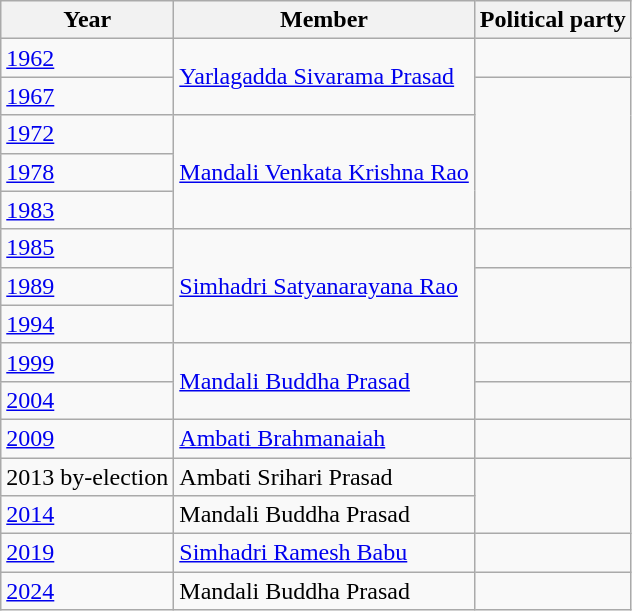<table class="wikitable sortable">
<tr>
<th>Year</th>
<th>Member</th>
<th colspan="2">Political party</th>
</tr>
<tr>
<td><a href='#'>1962</a></td>
<td rowspan=2><a href='#'>Yarlagadda Sivarama Prasad</a></td>
<td></td>
</tr>
<tr>
<td><a href='#'>1967</a></td>
</tr>
<tr>
<td><a href='#'>1972</a></td>
<td rowspan=3><a href='#'>Mandali Venkata Krishna Rao</a></td>
</tr>
<tr>
<td><a href='#'>1978</a></td>
</tr>
<tr>
<td><a href='#'>1983</a></td>
</tr>
<tr>
<td><a href='#'>1985</a></td>
<td rowspan=3><a href='#'>Simhadri Satyanarayana Rao</a></td>
<td></td>
</tr>
<tr>
<td><a href='#'>1989</a></td>
</tr>
<tr>
<td><a href='#'>1994</a></td>
</tr>
<tr>
<td><a href='#'>1999</a></td>
<td rowspan=2><a href='#'>Mandali Buddha Prasad</a></td>
<td></td>
</tr>
<tr>
<td><a href='#'>2004</a></td>
</tr>
<tr>
<td><a href='#'>2009</a></td>
<td><a href='#'>Ambati Brahmanaiah </a></td>
<td></td>
</tr>
<tr>
<td>2013 by-election</td>
<td>Ambati Srihari Prasad</td>
</tr>
<tr>
<td><a href='#'>2014</a></td>
<td>Mandali Buddha Prasad</td>
</tr>
<tr>
<td><a href='#'>2019</a></td>
<td><a href='#'>Simhadri Ramesh Babu</a></td>
<td></td>
</tr>
<tr>
<td><a href='#'>2024</a></td>
<td>Mandali Buddha Prasad</td>
<td></td>
</tr>
</table>
